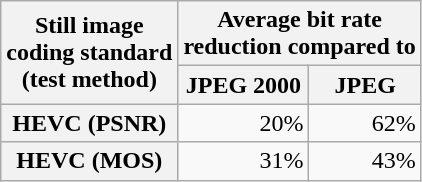<table class="wikitable floatright" cellpadding="1" cellspacing="1" style="text-align:right; ">
<tr>
<th rowspan="2">Still image<br>coding standard<br>(test method)</th>
<th colspan="2">Average bit rate<br> reduction compared to</th>
</tr>
<tr>
<th>JPEG 2000</th>
<th>   JPEG   </th>
</tr>
<tr>
<th>HEVC (PSNR)</th>
<td>20%</td>
<td>62%</td>
</tr>
<tr>
<th>HEVC (MOS)</th>
<td>31%</td>
<td>43%</td>
</tr>
</table>
